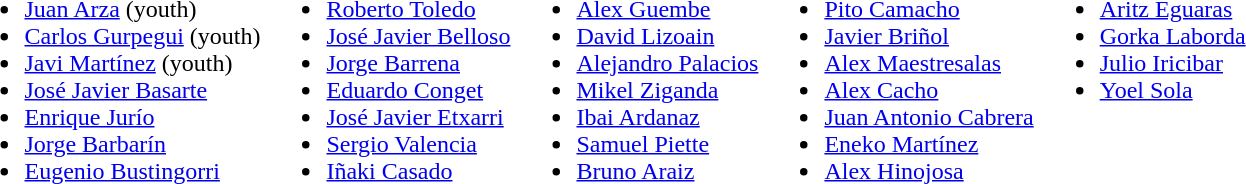<table>
<tr style="vertical-align: top;">
<td><br><ul><li> <a href='#'>Juan Arza</a> (youth)</li><li> <a href='#'>Carlos Gurpegui</a> (youth)</li><li> <a href='#'>Javi Martínez</a> (youth)</li><li> <a href='#'>José Javier Basarte</a></li><li> <a href='#'>Enrique Jurío</a></li><li> <a href='#'>Jorge Barbarín</a></li><li> <a href='#'>Eugenio Bustingorri</a></li></ul></td>
<td><br><ul><li> <a href='#'>Roberto Toledo</a></li><li> <a href='#'>José Javier Belloso</a></li><li> <a href='#'>Jorge Barrena</a></li><li> <a href='#'>Eduardo Conget</a></li><li> <a href='#'>José Javier Etxarri</a></li><li> <a href='#'>Sergio Valencia</a></li><li> <a href='#'>Iñaki Casado</a></li></ul></td>
<td><br><ul><li> <a href='#'>Alex Guembe</a></li><li> <a href='#'>David Lizoain</a></li><li> <a href='#'>Alejandro Palacios</a></li><li> <a href='#'>Mikel Ziganda</a></li><li> <a href='#'>Ibai Ardanaz</a></li><li> <a href='#'>Samuel Piette</a></li><li> <a href='#'>Bruno Araiz</a></li></ul></td>
<td><br><ul><li> <a href='#'>Pito Camacho</a></li><li> <a href='#'>Javier Briñol</a></li><li> <a href='#'>Alex Maestresalas</a></li><li> <a href='#'>Alex Cacho</a></li><li> <a href='#'>Juan Antonio Cabrera</a></li><li> <a href='#'>Eneko Martínez</a></li><li> <a href='#'>Alex Hinojosa</a></li></ul></td>
<td><br><ul><li> <a href='#'>Aritz Eguaras</a></li><li> <a href='#'>Gorka Laborda</a></li><li> <a href='#'>Julio Iricibar</a></li><li> <a href='#'>Yoel Sola</a></li></ul></td>
</tr>
</table>
